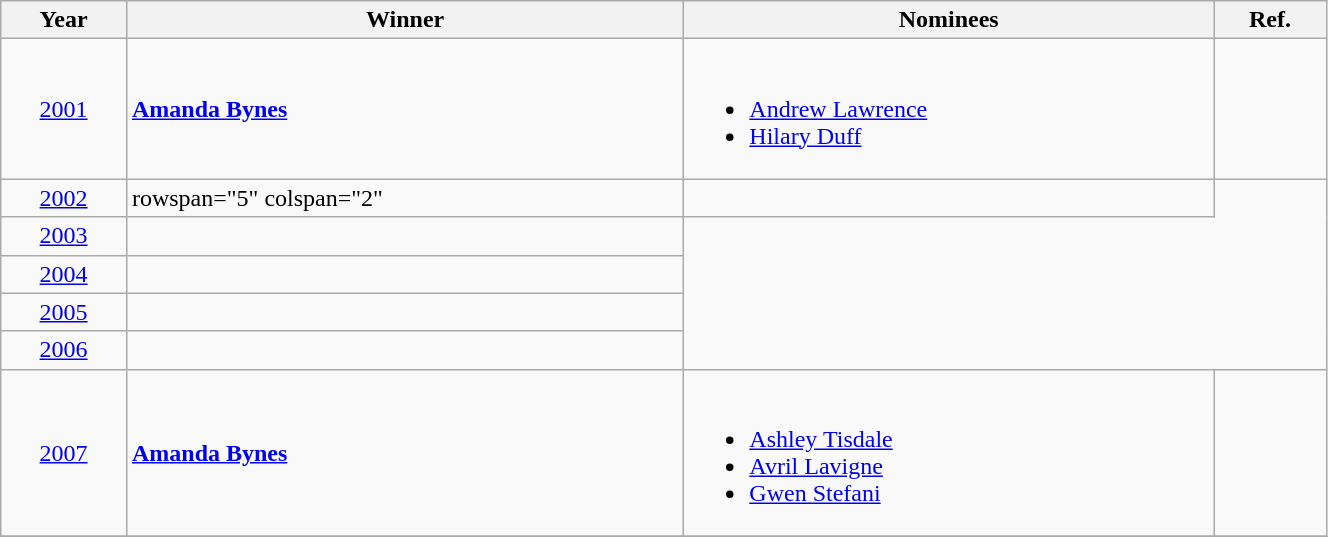<table class="wikitable" width=70%>
<tr>
<th>Year</th>
<th>Winner</th>
<th>Nominees</th>
<th>Ref.</th>
</tr>
<tr>
<td align="center"><a href='#'>2001</a></td>
<td><strong><a href='#'>Amanda Bynes</a></strong></td>
<td><br><ul><li><a href='#'>Andrew Lawrence</a></li><li><a href='#'>Hilary Duff</a></li></ul></td>
<td align="center"></td>
</tr>
<tr>
<td align="center"><a href='#'>2002</a></td>
<td>rowspan="5" colspan="2" </td>
<td align="center"></td>
</tr>
<tr>
<td align="center"><a href='#'>2003</a></td>
<td align="center"></td>
</tr>
<tr>
<td align="center"><a href='#'>2004</a></td>
<td align="center"></td>
</tr>
<tr>
<td align="center"><a href='#'>2005</a></td>
<td align="center"></td>
</tr>
<tr>
<td align="center"><a href='#'>2006</a></td>
<td align="center"></td>
</tr>
<tr>
<td align="center"><a href='#'>2007</a></td>
<td><strong><a href='#'>Amanda Bynes</a></strong></td>
<td><br><ul><li><a href='#'>Ashley Tisdale</a></li><li><a href='#'>Avril Lavigne</a></li><li><a href='#'>Gwen Stefani</a></li></ul></td>
<td align="center"></td>
</tr>
<tr>
</tr>
</table>
